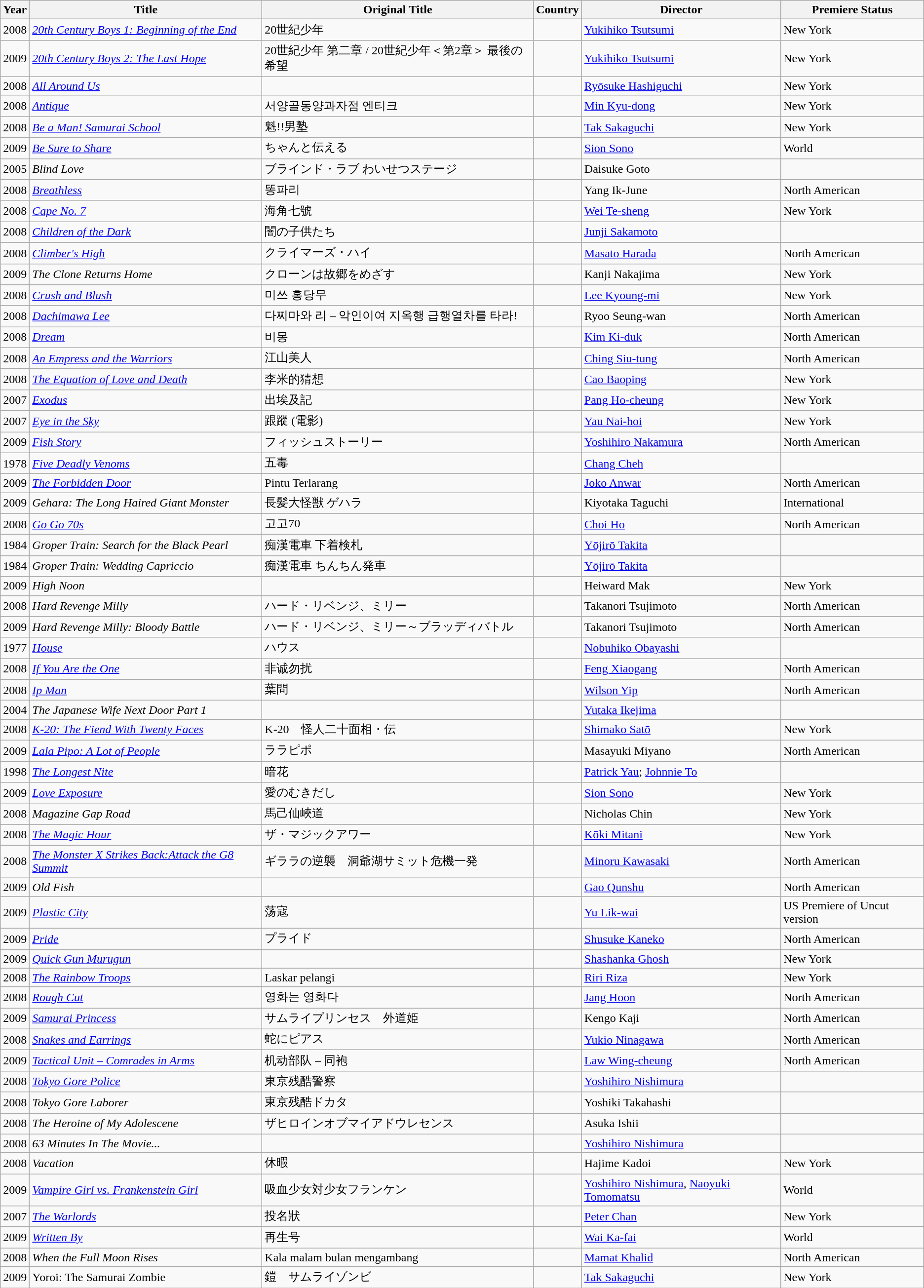<table class="wikitable">
<tr>
<th>Year</th>
<th>Title</th>
<th>Original Title</th>
<th>Country</th>
<th>Director</th>
<th>Premiere Status</th>
</tr>
<tr>
<td>2008</td>
<td><a href='#'><em>20th Century Boys 1: Beginning of the End</em></a></td>
<td>20世紀少年</td>
<td></td>
<td><a href='#'>Yukihiko Tsutsumi</a></td>
<td>New York</td>
</tr>
<tr>
<td>2009</td>
<td><a href='#'><em>20th Century Boys 2: The Last Hope</em></a></td>
<td>20世紀少年 第二章 / 20世紀少年＜第2章＞ 最後の希望</td>
<td></td>
<td><a href='#'>Yukihiko Tsutsumi</a></td>
<td>New York</td>
</tr>
<tr>
<td>2008</td>
<td><em><a href='#'>All Around Us</a></em></td>
<td></td>
<td></td>
<td><a href='#'>Ryōsuke Hashiguchi</a></td>
<td>New York</td>
</tr>
<tr>
<td>2008</td>
<td><a href='#'><em>Antique</em></a></td>
<td>서양골동양과자점 엔티크</td>
<td></td>
<td><a href='#'>Min Kyu-dong</a></td>
<td>New York</td>
</tr>
<tr>
<td>2008</td>
<td><em><a href='#'>Be a Man! Samurai School</a></em></td>
<td>魁!!男塾</td>
<td></td>
<td><a href='#'>Tak Sakaguchi</a></td>
<td>New York</td>
</tr>
<tr>
<td>2009</td>
<td><em><a href='#'>Be Sure to Share</a></em></td>
<td>ちゃんと伝える</td>
<td></td>
<td><a href='#'>Sion Sono</a></td>
<td>World</td>
</tr>
<tr>
<td>2005</td>
<td><em>Blind Love</em></td>
<td>ブラインド・ラブ わいせつステージ</td>
<td></td>
<td>Daisuke Goto</td>
<td></td>
</tr>
<tr>
<td>2008</td>
<td><a href='#'><em>Breathless</em></a></td>
<td>똥파리</td>
<td></td>
<td>Yang Ik-June</td>
<td>North American</td>
</tr>
<tr>
<td>2008</td>
<td><em><a href='#'>Cape No. 7</a></em></td>
<td>海角七號</td>
<td></td>
<td><a href='#'>Wei Te-sheng</a></td>
<td>New York</td>
</tr>
<tr>
<td>2008</td>
<td><em><a href='#'>Children of the Dark</a></em></td>
<td>闇の子供たち</td>
<td></td>
<td><a href='#'>Junji Sakamoto</a></td>
<td></td>
</tr>
<tr>
<td>2008</td>
<td><em><a href='#'>Climber's High</a></em></td>
<td>クライマーズ・ハイ</td>
<td></td>
<td><a href='#'>Masato Harada</a></td>
<td>North American</td>
</tr>
<tr>
<td>2009</td>
<td><em>The Clone Returns Home</em></td>
<td>クローンは故郷をめざす</td>
<td></td>
<td>Kanji Nakajima</td>
<td>New York</td>
</tr>
<tr>
<td>2008</td>
<td><em><a href='#'>Crush and Blush</a></em></td>
<td>미쓰 홍당무</td>
<td></td>
<td><a href='#'>Lee Kyoung-mi</a></td>
<td>New York</td>
</tr>
<tr>
<td>2008</td>
<td><em><a href='#'>Dachimawa Lee</a></em></td>
<td>다찌마와 리 – 악인이여 지옥행 급행열차를 타라!</td>
<td></td>
<td>Ryoo Seung-wan</td>
<td>North American</td>
</tr>
<tr>
<td>2008</td>
<td><a href='#'><em>Dream</em></a></td>
<td>비몽</td>
<td></td>
<td><a href='#'>Kim Ki-duk</a></td>
<td>North American</td>
</tr>
<tr>
<td>2008</td>
<td><em><a href='#'>An Empress and the Warriors</a></em></td>
<td>江山美人</td>
<td></td>
<td><a href='#'>Ching Siu-tung</a></td>
<td>North American</td>
</tr>
<tr>
<td>2008</td>
<td><em><a href='#'>The Equation of Love and Death</a></em></td>
<td>李米的猜想</td>
<td></td>
<td><a href='#'>Cao Baoping</a></td>
<td>New York</td>
</tr>
<tr>
<td>2007</td>
<td><a href='#'><em>Exodus</em></a></td>
<td>出埃及記</td>
<td></td>
<td><a href='#'>Pang Ho-cheung</a></td>
<td>New York</td>
</tr>
<tr>
<td>2007</td>
<td><a href='#'><em>Eye in the Sky</em></a></td>
<td>跟蹤 (電影)</td>
<td></td>
<td><a href='#'>Yau Nai-hoi</a></td>
<td>New York</td>
</tr>
<tr>
<td>2009</td>
<td><a href='#'><em>Fish Story</em></a></td>
<td>フィッシュストーリー</td>
<td></td>
<td><a href='#'>Yoshihiro Nakamura</a></td>
<td>North American</td>
</tr>
<tr>
<td>1978</td>
<td><em><a href='#'>Five Deadly Venoms</a></em></td>
<td>五毒</td>
<td></td>
<td><a href='#'>Chang Cheh</a></td>
<td></td>
</tr>
<tr>
<td>2009</td>
<td><em><a href='#'>The Forbidden Door</a></em></td>
<td>Pintu Terlarang</td>
<td></td>
<td><a href='#'>Joko Anwar</a></td>
<td>North American</td>
</tr>
<tr>
<td>2009</td>
<td><em>Gehara: The Long Haired Giant Monster</em></td>
<td>長髪大怪獣 ゲハラ</td>
<td></td>
<td>Kiyotaka Taguchi</td>
<td>International</td>
</tr>
<tr>
<td>2008</td>
<td><em><a href='#'>Go Go 70s</a></em></td>
<td>고고70</td>
<td></td>
<td><a href='#'>Choi Ho</a></td>
<td>North American</td>
</tr>
<tr>
<td>1984</td>
<td><em>Groper Train: Search for the Black Pearl</em></td>
<td>痴漢電車 下着検札</td>
<td></td>
<td><a href='#'>Yōjirō Takita</a></td>
<td></td>
</tr>
<tr>
<td>1984</td>
<td><em>Groper Train: Wedding Capriccio</em></td>
<td>痴漢電車 ちんちん発車</td>
<td></td>
<td><a href='#'>Yōjirō Takita</a></td>
<td></td>
</tr>
<tr>
<td>2009</td>
<td><em>High Noon</em></td>
<td></td>
<td></td>
<td>Heiward Mak</td>
<td>New York</td>
</tr>
<tr>
<td>2008</td>
<td><em>Hard Revenge Milly</em></td>
<td>ハード・リベンジ、ミリー</td>
<td></td>
<td>Takanori Tsujimoto</td>
<td>North American</td>
</tr>
<tr>
<td>2009</td>
<td><em>Hard Revenge Milly: Bloody Battle</em></td>
<td>ハード・リベンジ、ミリー～ブラッディバトル</td>
<td></td>
<td>Takanori Tsujimoto</td>
<td>North American</td>
</tr>
<tr>
<td>1977</td>
<td><a href='#'><em>House</em></a></td>
<td>ハウス</td>
<td></td>
<td><a href='#'>Nobuhiko Obayashi</a></td>
<td></td>
</tr>
<tr>
<td>2008</td>
<td><em><a href='#'>If You Are the One</a></em></td>
<td>非诚勿扰</td>
<td></td>
<td><a href='#'>Feng Xiaogang</a></td>
<td>North American</td>
</tr>
<tr>
<td>2008</td>
<td><a href='#'><em>Ip Man</em></a></td>
<td>葉問</td>
<td></td>
<td><a href='#'>Wilson Yip</a></td>
<td>North American</td>
</tr>
<tr>
<td>2004</td>
<td><em>The Japanese Wife Next Door Part 1</em></td>
<td></td>
<td></td>
<td><a href='#'>Yutaka Ikejima</a></td>
<td></td>
</tr>
<tr>
<td>2008</td>
<td><a href='#'><em>K-20: The Fiend With Twenty Faces</em></a></td>
<td>K-20　怪人二十面相・伝</td>
<td></td>
<td><a href='#'>Shimako Satō</a></td>
<td>New York</td>
</tr>
<tr>
<td>2009</td>
<td><a href='#'><em>Lala Pipo: A Lot of People</em></a></td>
<td>ララピポ</td>
<td></td>
<td>Masayuki Miyano</td>
<td>North American</td>
</tr>
<tr>
<td>1998</td>
<td><em><a href='#'>The Longest Nite</a></em></td>
<td>暗花</td>
<td></td>
<td><a href='#'>Patrick Yau</a>; <a href='#'>Johnnie To</a></td>
<td></td>
</tr>
<tr>
<td>2009</td>
<td><em><a href='#'>Love Exposure</a></em></td>
<td>愛のむきだし</td>
<td></td>
<td><a href='#'>Sion Sono</a></td>
<td>New York</td>
</tr>
<tr>
<td>2008</td>
<td><em>Magazine Gap Road</em></td>
<td>馬己仙峽道</td>
<td></td>
<td>Nicholas Chin</td>
<td>New York</td>
</tr>
<tr>
<td>2008</td>
<td><a href='#'><em>The Magic Hour</em></a></td>
<td>ザ・マジックアワー</td>
<td></td>
<td><a href='#'>Kōki Mitani</a></td>
<td>New York</td>
</tr>
<tr>
<td>2008</td>
<td><a href='#'><em>The Monster X Strikes Back:Attack the G8 Summit</em></a></td>
<td>ギララの逆襲　洞爺湖サミット危機一発</td>
<td></td>
<td><a href='#'>Minoru Kawasaki</a></td>
<td>North American</td>
</tr>
<tr>
<td>2009</td>
<td><em>Old Fish</em></td>
<td></td>
<td></td>
<td><a href='#'>Gao Qunshu</a></td>
<td>North American</td>
</tr>
<tr>
<td>2009</td>
<td><a href='#'><em>Plastic City</em></a></td>
<td>荡寇</td>
<td></td>
<td><a href='#'>Yu Lik-wai</a></td>
<td>US Premiere of Uncut version</td>
</tr>
<tr>
<td>2009</td>
<td><a href='#'><em>Pride</em></a></td>
<td>プライド</td>
<td></td>
<td><a href='#'>Shusuke Kaneko</a></td>
<td>North American</td>
</tr>
<tr>
<td>2009</td>
<td><em><a href='#'>Quick Gun Murugun</a></em></td>
<td></td>
<td></td>
<td><a href='#'>Shashanka Ghosh</a></td>
<td>New York</td>
</tr>
<tr>
<td>2008</td>
<td><a href='#'><em>The Rainbow Troops</em></a></td>
<td>Laskar pelangi</td>
<td></td>
<td><a href='#'>Riri Riza</a></td>
<td>New York</td>
</tr>
<tr>
<td>2008</td>
<td><a href='#'><em>Rough Cut</em></a></td>
<td>영화는 영화다</td>
<td></td>
<td><a href='#'>Jang Hoon</a></td>
<td>North American</td>
</tr>
<tr>
<td>2009</td>
<td><em><a href='#'>Samurai Princess</a></em></td>
<td>サムライプリンセス　外道姫</td>
<td></td>
<td>Kengo Kaji</td>
<td>North American</td>
</tr>
<tr>
<td>2008</td>
<td><em><a href='#'>Snakes and Earrings</a></em></td>
<td>蛇にピアス</td>
<td></td>
<td><a href='#'>Yukio Ninagawa</a></td>
<td>North American</td>
</tr>
<tr>
<td>2009</td>
<td><em><a href='#'>Tactical Unit – Comrades in Arms</a></em></td>
<td>机动部队 – 同袍</td>
<td></td>
<td><a href='#'>Law Wing-cheung</a></td>
<td>North American</td>
</tr>
<tr>
<td>2008</td>
<td><em><a href='#'>Tokyo Gore Police</a></em></td>
<td>東京残酷警察</td>
<td></td>
<td><a href='#'>Yoshihiro Nishimura</a></td>
<td></td>
</tr>
<tr>
<td>2008</td>
<td><em>Tokyo Gore Laborer</em></td>
<td>東京残酷ドカタ</td>
<td></td>
<td>Yoshiki Takahashi</td>
<td></td>
</tr>
<tr>
<td>2008</td>
<td><em>The Heroine of My Adolescene</em></td>
<td>ザヒロインオブマイアドウレセンス</td>
<td></td>
<td>Asuka Ishii</td>
<td></td>
</tr>
<tr>
<td>2008</td>
<td><em>63 Minutes In The Movie...</em></td>
<td></td>
<td></td>
<td><a href='#'>Yoshihiro Nishimura</a></td>
<td></td>
</tr>
<tr>
<td>2008</td>
<td><em>Vacation</em></td>
<td>休暇</td>
<td></td>
<td>Hajime Kadoi</td>
<td>New York</td>
</tr>
<tr>
<td>2009</td>
<td><em><a href='#'>Vampire Girl vs. Frankenstein Girl</a></em></td>
<td>吸血少女対少女フランケン</td>
<td></td>
<td><a href='#'>Yoshihiro Nishimura</a>, <a href='#'>Naoyuki Tomomatsu</a></td>
<td>World</td>
</tr>
<tr>
<td>2007</td>
<td><em><a href='#'>The Warlords</a></em></td>
<td>投名狀</td>
<td> </td>
<td><a href='#'>Peter Chan</a></td>
<td>New York</td>
</tr>
<tr>
<td>2009</td>
<td><em><a href='#'>Written By</a></em></td>
<td>再生号</td>
<td></td>
<td><a href='#'>Wai Ka-fai</a></td>
<td>World</td>
</tr>
<tr>
<td>2008</td>
<td><em>When the Full Moon Rises</em></td>
<td>Kala malam bulan mengambang</td>
<td></td>
<td><a href='#'>Mamat Khalid</a></td>
<td>North American</td>
</tr>
<tr>
<td>2009</td>
<td>Yoroi: The Samurai Zombie</td>
<td>鎧　サムライゾンビ</td>
<td></td>
<td><a href='#'>Tak Sakaguchi</a></td>
<td>New York</td>
</tr>
</table>
